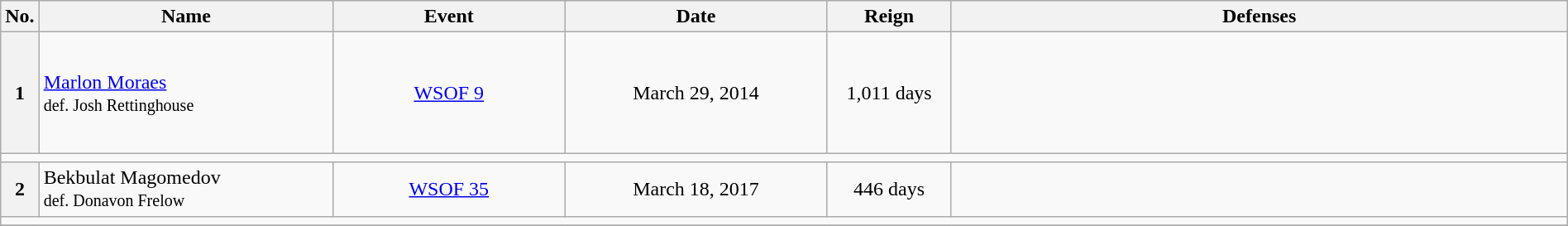<table class="wikitable" width=100%>
<tr>
<th width=1%>No.</th>
<th width=19%>Name</th>
<th width=15%>Event</th>
<th width=17%>Date</th>
<th width=8%>Reign</th>
<th width=40%>Defenses</th>
</tr>
<tr>
<th>1</th>
<td> <a href='#'>Marlon Moraes</a><br><small>def. Josh Rettinghouse</small></td>
<td align=center><a href='#'>WSOF 9</a><br></td>
<td align=center>March 29, 2014</td>
<td align=center>1,011 days</td>
<td><br> <br>
<br>
<br>
<br>
</td>
</tr>
<tr>
<td align="center" colspan="6"></td>
</tr>
<tr>
<th>2</th>
<td> Bekbulat Magomedov<br><small>def. Donavon Frelow</small></td>
<td align=center><a href='#'>WSOF 35</a><br></td>
<td align=center>March 18, 2017</td>
<td align=center>446 days</td>
<td></td>
</tr>
<tr>
<td align="center" colspan="6"></td>
</tr>
<tr>
</tr>
</table>
